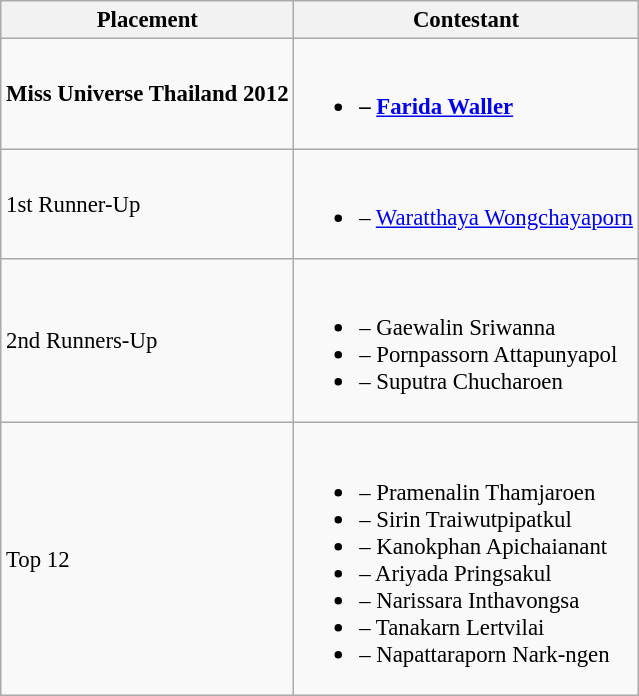<table class="wikitable" style="font-size: 95%;">
<tr>
<th>Placement</th>
<th>Contestant</th>
</tr>
<tr>
<td><strong>Miss Universe Thailand 2012</strong></td>
<td><br><ul><li><strong> – <a href='#'>Farida Waller</a></strong></li></ul></td>
</tr>
<tr>
<td>1st Runner-Up</td>
<td><br><ul><li> – <a href='#'>Waratthaya Wongchayaporn</a></li></ul></td>
</tr>
<tr>
<td>2nd Runners-Up</td>
<td><br><ul><li> – Gaewalin Sriwanna</li><li>  – Pornpassorn Attapunyapol</li><li> – Suputra Chucharoen</li></ul></td>
</tr>
<tr>
<td>Top 12</td>
<td><br><ul><li>  – Pramenalin Thamjaroen</li><li> – Sirin Traiwutpipatkul</li><li> – Kanokphan Apichaianant</li><li> – Ariyada Pringsakul</li><li> – Narissara Inthavongsa</li><li> – Tanakarn Lertvilai</li><li> – Napattaraporn Nark-ngen</li></ul></td>
</tr>
</table>
